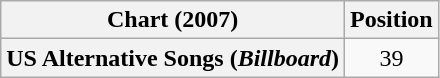<table class="wikitable sortable plainrowheaders" style="text-align:center">
<tr>
<th scope="col">Chart (2007)</th>
<th scope="col">Position</th>
</tr>
<tr>
<th scope="row">US Alternative Songs (<em>Billboard</em>)</th>
<td>39</td>
</tr>
</table>
